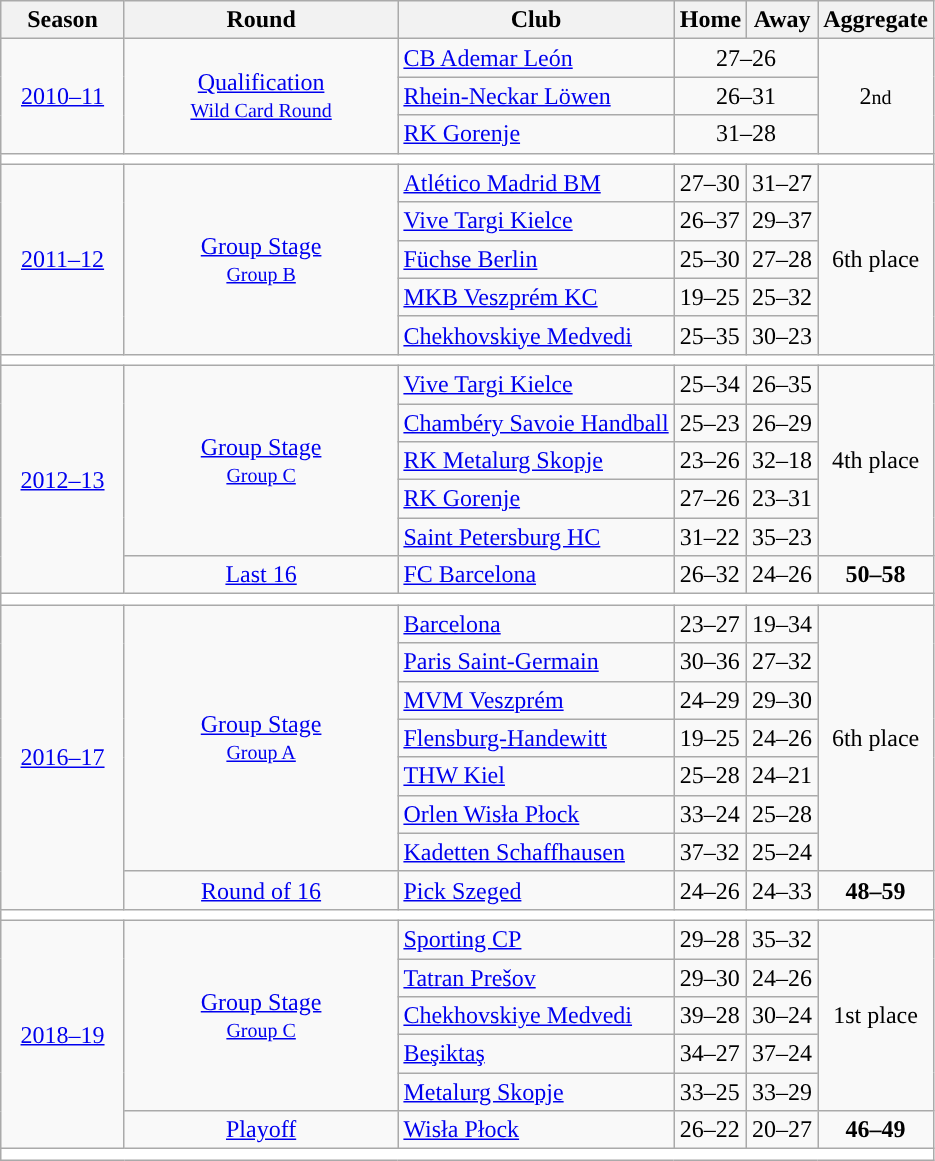<table class="wikitable">
<tr>
<th width=75>Season</th>
<th width=175>Round</th>
<th>Club</th>
<th>Home</th>
<th>Away</th>
<th>Aggregate</th>
</tr>
<tr>
<td style="text-align:center" rowspan="3"><a href='#'>2010–11</a></td>
<td style="text-align:center" rowspan="3"><a href='#'>Qualification<br><small>Wild Card Round</small></a><br></td>
<td style="text-align:left"> <a href='#'>CB Ademar León</a></td>
<td colspan=2; style="text-align:center;">27–26</td>
<td style="text-align:center" rowspan=3>2<small>nd</small></td>
</tr>
<tr>
<td style="text-align:left"> <a href='#'>Rhein-Neckar Löwen</a></td>
<td colspan=2; style="text-align:center;">26–31</td>
</tr>
<tr>
<td style="text-align:left"> <a href='#'>RK Gorenje</a></td>
<td colspan=2; style="text-align:center;">31–28</td>
</tr>
<tr>
<td colspan=7 style="text-align: center; background:white"></td>
</tr>
<tr>
<td style="text-align:center" rowspan="5"><a href='#'>2011–12</a></td>
<td style="text-align:center" rowspan="5"><a href='#'>Group Stage<br><small>Group B</small></a><br></td>
<td style="text-align:left"> <a href='#'>Atlético Madrid BM</a></td>
<td style="text-align:left">27–30</td>
<td style="text-align:left">31–27</td>
<td style="text-align:center" rowspan=5>6th place</td>
</tr>
<tr>
<td style="text-align:left"> <a href='#'>Vive Targi Kielce</a></td>
<td style="text-align:left">26–37</td>
<td style="text-align:left">29–37</td>
</tr>
<tr>
<td style="text-align:left"> <a href='#'>Füchse Berlin</a></td>
<td style="text-align:left">25–30</td>
<td style="text-align:left">27–28</td>
</tr>
<tr>
<td style="text-align:left"> <a href='#'>MKB Veszprém KC</a></td>
<td style="text-align:left">19–25</td>
<td style="text-align:left">25–32</td>
</tr>
<tr>
<td style="text-align:left"> <a href='#'>Chekhovskiye Medvedi</a></td>
<td style="text-align:left">25–35</td>
<td style="text-align:left">30–23</td>
</tr>
<tr>
<td colspan=7 style="text-align: center; background:white"></td>
</tr>
<tr>
<td style="text-align:center" rowspan="6"><a href='#'>2012–13</a></td>
<td style="text-align:center" rowspan="5"><a href='#'>Group Stage<br><small>Group C</small></a><br></td>
<td style="text-align:left"> <a href='#'>Vive Targi Kielce</a></td>
<td style="text-align:left">25–34</td>
<td style="text-align:left">26–35</td>
<td style="text-align:center" rowspan=5>4th place</td>
</tr>
<tr>
<td style="text-align:left"> <a href='#'>Chambéry Savoie Handball</a></td>
<td style="text-align:left">25–23</td>
<td style="text-align:left">26–29</td>
</tr>
<tr>
<td style="text-align:left"> <a href='#'>RK Metalurg Skopje</a></td>
<td style="text-align:left">23–26</td>
<td style="text-align:left">32–18</td>
</tr>
<tr>
<td style="text-align:left"> <a href='#'>RK Gorenje</a></td>
<td style="text-align:left">27–26</td>
<td style="text-align:left">23–31</td>
</tr>
<tr>
<td style="text-align:left"> <a href='#'>Saint Petersburg HC</a></td>
<td style="text-align:left">31–22</td>
<td style="text-align:left">35–23</td>
</tr>
<tr>
<td style="text-align:center"><a href='#'>Last 16</a></td>
<td style="text-align:left"> <a href='#'>FC Barcelona</a></td>
<td style="text-align:left">26–32</td>
<td style="text-align:left">24–26</td>
<td style="text-align:center"><strong>50–58</strong></td>
</tr>
<tr>
<td colspan=7 style="text-align: center; background:white"></td>
</tr>
<tr>
<td style="text-align:center" rowspan="8"><a href='#'>2016–17</a></td>
<td style="text-align:center" rowspan="7"><a href='#'>Group Stage<br><small>Group A</small></a><br></td>
<td style="text-align:left"> <a href='#'>Barcelona</a></td>
<td style="text-align:left">23–27</td>
<td style="text-align:left">19–34</td>
<td style="text-align:center" rowspan=7>6th place</td>
</tr>
<tr>
<td style="text-align:left"> <a href='#'>Paris Saint-Germain</a></td>
<td style="text-align:left">30–36</td>
<td style="text-align:left">27–32</td>
</tr>
<tr>
<td style="text-align:left"> <a href='#'>MVM Veszprém</a></td>
<td style="text-align:left">24–29</td>
<td style="text-align:left">29–30</td>
</tr>
<tr>
<td style="text-align:left"> <a href='#'>Flensburg-Handewitt</a></td>
<td style="text-align:left">19–25</td>
<td style="text-align:left">24–26</td>
</tr>
<tr>
<td style="text-align:left"> <a href='#'>THW Kiel</a></td>
<td style="text-align:left">25–28</td>
<td style="text-align:left">24–21</td>
</tr>
<tr>
<td style="text-align:left"> <a href='#'>Orlen Wisła Płock</a></td>
<td style="text-align:left">33–24</td>
<td style="text-align:left">25–28</td>
</tr>
<tr>
<td style="text-align:left"> <a href='#'>Kadetten Schaffhausen</a></td>
<td style="text-align:left">37–32</td>
<td style="text-align:left">25–24</td>
</tr>
<tr>
<td style="text-align:center"><a href='#'>Round of 16</a></td>
<td style="text-align:left"> <a href='#'>Pick Szeged</a></td>
<td style="text-align:left">24–26</td>
<td style="text-align:left">24–33</td>
<td style="text-align:center"><strong>48–59</strong></td>
</tr>
<tr>
<td colspan=7 style="text-align: center; background:white"></td>
</tr>
<tr>
<td style="text-align:center" rowspan="6"><a href='#'>2018–19</a></td>
<td style="text-align:center" rowspan="5"><a href='#'>Group Stage<br><small>Group C</small></a><br></td>
<td style="text-align:left"> <a href='#'>Sporting CP</a></td>
<td style="text-align:left">29–28</td>
<td style="text-align:left">35–32</td>
<td style="text-align:center" rowspan=5>1st place</td>
</tr>
<tr>
<td style="text-align:left"> <a href='#'>Tatran Prešov</a></td>
<td style="text-align:left">29–30</td>
<td style="text-align:left">24–26</td>
</tr>
<tr>
<td style="text-align:left"> <a href='#'>Chekhovskiye Medvedi</a></td>
<td style="text-align:left">39–28</td>
<td style="text-align:left">30–24</td>
</tr>
<tr>
<td style="text-align:left"> <a href='#'>Beşiktaş</a></td>
<td style="text-align:left">34–27</td>
<td style="text-align:left">37–24</td>
</tr>
<tr>
<td style="text-align:left"> <a href='#'>Metalurg Skopje</a></td>
<td style="text-align:left">33–25</td>
<td style="text-align:left">33–29</td>
</tr>
<tr>
<td style="text-align:center"><a href='#'>Playoff</a></td>
<td style="text-align:left"> <a href='#'>Wisła Płock</a></td>
<td style="text-align:left">26–22</td>
<td style="text-align:left">20–27</td>
<td style="text-align:center"><strong>46–49</strong></td>
</tr>
<tr>
<td colspan=7 style="text-align: center; background:white"></td>
</tr>
</table>
